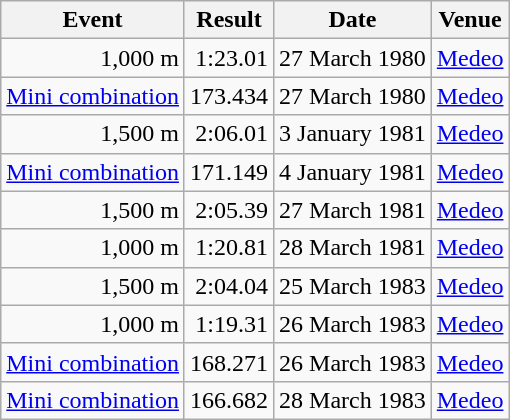<table class="wikitable" style="text-align:right">
<tr>
<th>Event</th>
<th>Result</th>
<th>Date</th>
<th>Venue</th>
</tr>
<tr>
<td>1,000 m</td>
<td>1:23.01</td>
<td>27 March 1980</td>
<td align="left"><a href='#'>Medeo</a></td>
</tr>
<tr>
<td><a href='#'>Mini combination</a></td>
<td>173.434</td>
<td>27 March 1980</td>
<td align="left"><a href='#'>Medeo</a></td>
</tr>
<tr>
<td>1,500 m</td>
<td>2:06.01</td>
<td>3 January 1981</td>
<td align="left"><a href='#'>Medeo</a></td>
</tr>
<tr>
<td><a href='#'>Mini combination</a></td>
<td>171.149</td>
<td>4 January 1981</td>
<td align="left"><a href='#'>Medeo</a></td>
</tr>
<tr>
<td>1,500 m</td>
<td>2:05.39</td>
<td>27 March 1981</td>
<td align="left"><a href='#'>Medeo</a></td>
</tr>
<tr>
<td>1,000 m</td>
<td>1:20.81</td>
<td>28 March 1981</td>
<td align="left"><a href='#'>Medeo</a></td>
</tr>
<tr>
<td>1,500 m</td>
<td>2:04.04</td>
<td>25 March 1983</td>
<td align="left"><a href='#'>Medeo</a></td>
</tr>
<tr>
<td>1,000 m</td>
<td>1:19.31</td>
<td>26 March 1983</td>
<td align="left"><a href='#'>Medeo</a></td>
</tr>
<tr>
<td><a href='#'>Mini combination</a></td>
<td>168.271</td>
<td>26 March 1983</td>
<td align="left"><a href='#'>Medeo</a></td>
</tr>
<tr>
<td><a href='#'>Mini combination</a></td>
<td>166.682</td>
<td>28 March 1983</td>
<td align="left"><a href='#'>Medeo</a></td>
</tr>
</table>
